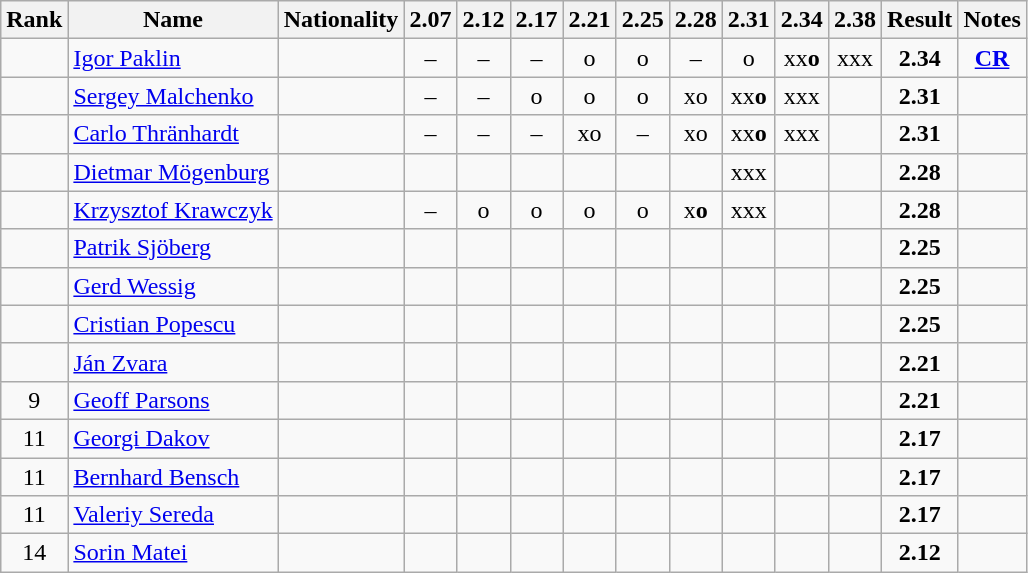<table class="wikitable sortable" style="text-align:center">
<tr>
<th>Rank</th>
<th>Name</th>
<th>Nationality</th>
<th>2.07</th>
<th>2.12</th>
<th>2.17</th>
<th>2.21</th>
<th>2.25</th>
<th>2.28</th>
<th>2.31</th>
<th>2.34</th>
<th>2.38</th>
<th>Result</th>
<th>Notes</th>
</tr>
<tr>
<td></td>
<td align=left><a href='#'>Igor Paklin</a></td>
<td align=left></td>
<td>–</td>
<td>–</td>
<td>–</td>
<td>o</td>
<td>o</td>
<td>–</td>
<td>o</td>
<td>xx<strong>o</strong></td>
<td>xxx</td>
<td><strong>2.34</strong></td>
<td><strong><a href='#'>CR</a></strong></td>
</tr>
<tr>
<td></td>
<td align=left><a href='#'>Sergey Malchenko</a></td>
<td align=left></td>
<td>–</td>
<td>–</td>
<td>o</td>
<td>o</td>
<td>o</td>
<td>xo</td>
<td>xx<strong>o</strong></td>
<td>xxx</td>
<td></td>
<td><strong>2.31</strong></td>
<td></td>
</tr>
<tr>
<td></td>
<td align=left><a href='#'>Carlo Thränhardt</a></td>
<td align=left></td>
<td>–</td>
<td>–</td>
<td>–</td>
<td>xo</td>
<td>–</td>
<td>xo</td>
<td>xx<strong>o</strong></td>
<td>xxx</td>
<td></td>
<td><strong>2.31</strong></td>
<td></td>
</tr>
<tr>
<td></td>
<td align=left><a href='#'>Dietmar Mögenburg</a></td>
<td align=left></td>
<td></td>
<td></td>
<td></td>
<td></td>
<td></td>
<td></td>
<td>xxx</td>
<td></td>
<td></td>
<td><strong>2.28</strong></td>
<td></td>
</tr>
<tr>
<td></td>
<td align=left><a href='#'>Krzysztof Krawczyk</a></td>
<td align=left></td>
<td>–</td>
<td>o</td>
<td>o</td>
<td>o</td>
<td>o</td>
<td>x<strong>o</strong></td>
<td>xxx</td>
<td></td>
<td></td>
<td><strong>2.28</strong></td>
<td></td>
</tr>
<tr>
<td></td>
<td align=left><a href='#'>Patrik Sjöberg</a></td>
<td align=left></td>
<td></td>
<td></td>
<td></td>
<td></td>
<td></td>
<td></td>
<td></td>
<td></td>
<td></td>
<td><strong>2.25</strong></td>
<td></td>
</tr>
<tr>
<td></td>
<td align=left><a href='#'>Gerd Wessig</a></td>
<td align=left></td>
<td></td>
<td></td>
<td></td>
<td></td>
<td></td>
<td></td>
<td></td>
<td></td>
<td></td>
<td><strong>2.25</strong></td>
<td></td>
</tr>
<tr>
<td></td>
<td align=left><a href='#'>Cristian Popescu</a></td>
<td align=left></td>
<td></td>
<td></td>
<td></td>
<td></td>
<td></td>
<td></td>
<td></td>
<td></td>
<td></td>
<td><strong>2.25</strong></td>
<td></td>
</tr>
<tr>
<td></td>
<td align=left><a href='#'>Ján Zvara</a></td>
<td align=left></td>
<td></td>
<td></td>
<td></td>
<td></td>
<td></td>
<td></td>
<td></td>
<td></td>
<td></td>
<td><strong>2.21</strong></td>
<td></td>
</tr>
<tr>
<td>9</td>
<td align=left><a href='#'>Geoff Parsons</a></td>
<td align=left></td>
<td></td>
<td></td>
<td></td>
<td></td>
<td></td>
<td></td>
<td></td>
<td></td>
<td></td>
<td><strong>2.21</strong></td>
<td></td>
</tr>
<tr>
<td>11</td>
<td align=left><a href='#'>Georgi Dakov</a></td>
<td align=left></td>
<td></td>
<td></td>
<td></td>
<td></td>
<td></td>
<td></td>
<td></td>
<td></td>
<td></td>
<td><strong>2.17</strong></td>
<td></td>
</tr>
<tr>
<td>11</td>
<td align=left><a href='#'>Bernhard Bensch</a></td>
<td align=left></td>
<td></td>
<td></td>
<td></td>
<td></td>
<td></td>
<td></td>
<td></td>
<td></td>
<td></td>
<td><strong>2.17</strong></td>
<td></td>
</tr>
<tr>
<td>11</td>
<td align=left><a href='#'>Valeriy Sereda</a></td>
<td align=left></td>
<td></td>
<td></td>
<td></td>
<td></td>
<td></td>
<td></td>
<td></td>
<td></td>
<td></td>
<td><strong>2.17</strong></td>
<td></td>
</tr>
<tr>
<td>14</td>
<td align=left><a href='#'>Sorin Matei</a></td>
<td align=left></td>
<td></td>
<td></td>
<td></td>
<td></td>
<td></td>
<td></td>
<td></td>
<td></td>
<td></td>
<td><strong>2.12</strong></td>
<td></td>
</tr>
</table>
